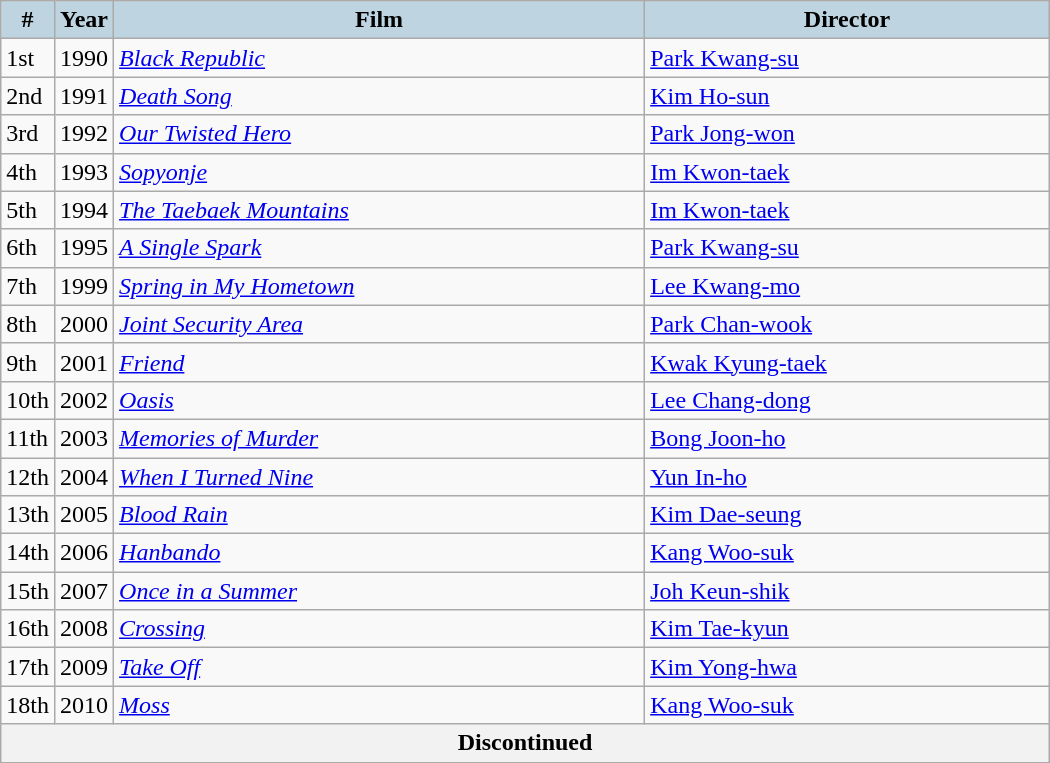<table class="wikitable" style="width:700px">
<tr>
<th style="background:#BED5E1; width:10px">#</th>
<th style="background:#BED5E1; width:10px">Year</th>
<th style="background:#BED5E1;">Film</th>
<th style="background:#BED5E1;">Director</th>
</tr>
<tr>
<td>1st</td>
<td>1990</td>
<td><em><a href='#'>Black Republic</a></em></td>
<td><a href='#'>Park Kwang-su</a></td>
</tr>
<tr>
<td>2nd</td>
<td>1991</td>
<td><em><a href='#'>Death Song</a></em></td>
<td><a href='#'>Kim Ho-sun</a></td>
</tr>
<tr>
<td>3rd</td>
<td>1992</td>
<td><em><a href='#'>Our Twisted Hero</a></em></td>
<td><a href='#'>Park Jong-won</a></td>
</tr>
<tr>
<td>4th</td>
<td>1993</td>
<td><em><a href='#'>Sopyonje</a></em></td>
<td><a href='#'>Im Kwon-taek</a></td>
</tr>
<tr>
<td>5th</td>
<td>1994</td>
<td><em><a href='#'>The Taebaek Mountains</a></em></td>
<td><a href='#'>Im Kwon-taek</a></td>
</tr>
<tr>
<td>6th</td>
<td>1995</td>
<td><em><a href='#'>A Single Spark</a></em></td>
<td><a href='#'>Park Kwang-su</a></td>
</tr>
<tr>
<td>7th</td>
<td>1999</td>
<td><em><a href='#'>Spring in My Hometown</a></em></td>
<td><a href='#'>Lee Kwang-mo</a></td>
</tr>
<tr>
<td>8th</td>
<td>2000</td>
<td><em><a href='#'>Joint Security Area</a></em></td>
<td><a href='#'>Park Chan-wook</a></td>
</tr>
<tr>
<td>9th</td>
<td>2001</td>
<td><em><a href='#'>Friend</a></em></td>
<td><a href='#'>Kwak Kyung-taek</a></td>
</tr>
<tr>
<td>10th</td>
<td>2002</td>
<td><em><a href='#'>Oasis</a></em></td>
<td><a href='#'>Lee Chang-dong</a></td>
</tr>
<tr>
<td>11th</td>
<td>2003</td>
<td><em><a href='#'>Memories of Murder</a></em></td>
<td><a href='#'>Bong Joon-ho</a></td>
</tr>
<tr>
<td>12th</td>
<td>2004</td>
<td><em><a href='#'>When I Turned Nine</a></em></td>
<td><a href='#'>Yun In-ho</a></td>
</tr>
<tr>
<td>13th</td>
<td>2005</td>
<td><em><a href='#'>Blood Rain</a></em></td>
<td><a href='#'>Kim Dae-seung</a></td>
</tr>
<tr>
<td>14th</td>
<td>2006</td>
<td><em><a href='#'>Hanbando</a></em></td>
<td><a href='#'>Kang Woo-suk</a></td>
</tr>
<tr>
<td>15th</td>
<td>2007</td>
<td><em><a href='#'>Once in a Summer</a></em></td>
<td><a href='#'>Joh Keun-shik</a></td>
</tr>
<tr>
<td>16th</td>
<td>2008</td>
<td><em><a href='#'>Crossing</a></em></td>
<td><a href='#'>Kim Tae-kyun</a></td>
</tr>
<tr>
<td>17th</td>
<td>2009</td>
<td><em><a href='#'>Take Off</a></em></td>
<td><a href='#'>Kim Yong-hwa</a></td>
</tr>
<tr>
<td>18th</td>
<td>2010</td>
<td><em><a href='#'>Moss</a></em></td>
<td><a href='#'>Kang Woo-suk</a></td>
</tr>
<tr align=center>
<th colspan="4">Discontinued</th>
</tr>
</table>
